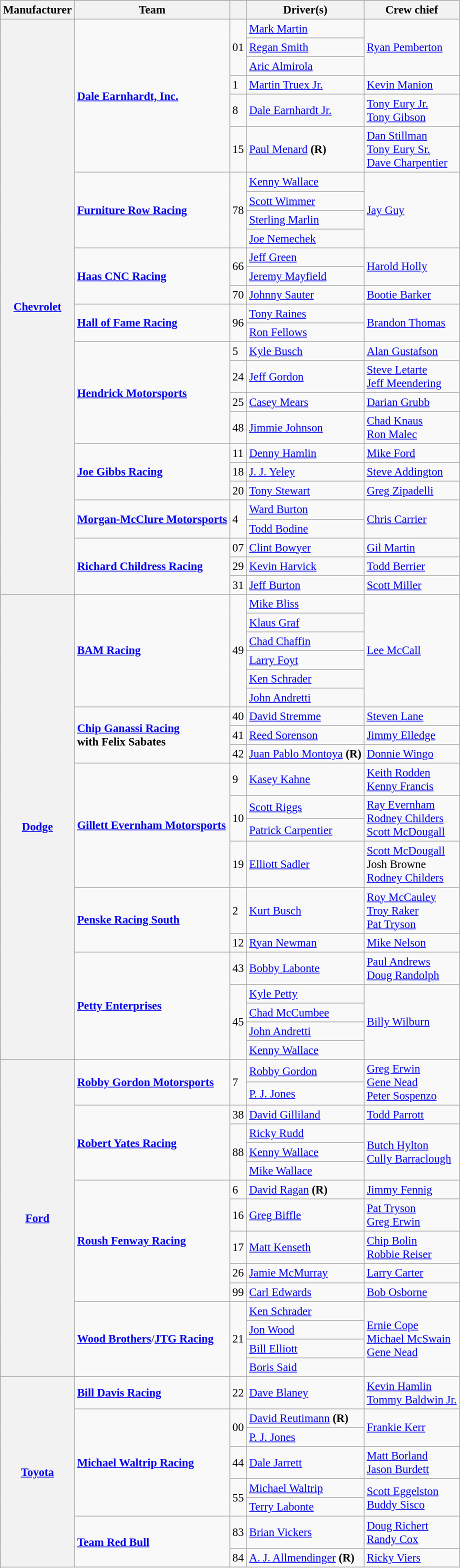<table class="wikitable" style="font-size: 95%;">
<tr>
<th>Manufacturer</th>
<th>Team</th>
<th></th>
<th>Driver(s)</th>
<th>Crew chief</th>
</tr>
<tr>
<th rowspan=27><a href='#'>Chevrolet</a></th>
<td rowspan=6><strong><a href='#'>Dale Earnhardt, Inc.</a></strong> <small></small></td>
<td rowspan=3>01</td>
<td><a href='#'>Mark Martin</a> <small></small></td>
<td rowspan=3><a href='#'>Ryan Pemberton</a></td>
</tr>
<tr>
<td><a href='#'>Regan Smith</a> <small></small></td>
</tr>
<tr>
<td><a href='#'>Aric Almirola</a> <small></small></td>
</tr>
<tr>
<td>1</td>
<td><a href='#'>Martin Truex Jr.</a></td>
<td><a href='#'>Kevin Manion</a></td>
</tr>
<tr>
<td>8</td>
<td><a href='#'>Dale Earnhardt Jr.</a></td>
<td><a href='#'>Tony Eury Jr.</a> <small></small><br><a href='#'>Tony Gibson</a> <small></small></td>
</tr>
<tr>
<td>15</td>
<td><a href='#'>Paul Menard</a> <strong>(R)</strong></td>
<td><a href='#'>Dan Stillman</a> <small></small> <br> <a href='#'>Tony Eury Sr.</a> <small></small> <br> <a href='#'>Dave Charpentier</a> <small></small></td>
</tr>
<tr>
<td rowspan=4><strong><a href='#'>Furniture Row Racing</a></strong></td>
<td rowspan="4">78</td>
<td><a href='#'>Kenny Wallace</a> <small></small></td>
<td rowspan=4><a href='#'>Jay Guy</a></td>
</tr>
<tr>
<td><a href='#'>Scott Wimmer</a> <small></small></td>
</tr>
<tr>
<td><a href='#'>Sterling Marlin</a> <small></small></td>
</tr>
<tr>
<td><a href='#'>Joe Nemechek</a> <small></small></td>
</tr>
<tr>
<td rowspan=3><strong><a href='#'>Haas CNC Racing</a></strong></td>
<td rowspan="2">66</td>
<td><a href='#'>Jeff Green</a> <small></small></td>
<td rowspan=2><a href='#'>Harold Holly</a></td>
</tr>
<tr>
<td><a href='#'>Jeremy Mayfield</a> <small></small></td>
</tr>
<tr>
<td>70</td>
<td><a href='#'>Johnny Sauter</a></td>
<td><a href='#'>Bootie Barker</a></td>
</tr>
<tr>
<td rowspan=2><strong><a href='#'>Hall of Fame Racing</a></strong></td>
<td rowspan="2">96</td>
<td><a href='#'>Tony Raines</a> <small></small></td>
<td rowspan=2><a href='#'>Brandon Thomas</a></td>
</tr>
<tr>
<td><a href='#'>Ron Fellows</a> <small></small></td>
</tr>
<tr>
<td rowspan=4><strong><a href='#'>Hendrick Motorsports</a></strong></td>
<td>5</td>
<td><a href='#'>Kyle Busch</a></td>
<td><a href='#'>Alan Gustafson</a></td>
</tr>
<tr>
<td>24</td>
<td><a href='#'>Jeff Gordon</a></td>
<td><a href='#'>Steve Letarte</a> <small></small> <br> <a href='#'>Jeff Meendering</a> <small></small></td>
</tr>
<tr>
<td>25</td>
<td><a href='#'>Casey Mears</a></td>
<td><a href='#'>Darian Grubb</a></td>
</tr>
<tr>
<td>48</td>
<td><a href='#'>Jimmie Johnson</a></td>
<td><a href='#'>Chad Knaus</a> <small></small> <br> <a href='#'>Ron Malec</a> <small></small></td>
</tr>
<tr>
<td rowspan=3><strong><a href='#'>Joe Gibbs Racing</a></strong></td>
<td>11</td>
<td><a href='#'>Denny Hamlin</a></td>
<td><a href='#'>Mike Ford</a></td>
</tr>
<tr>
<td>18</td>
<td><a href='#'>J. J. Yeley</a></td>
<td><a href='#'>Steve Addington</a></td>
</tr>
<tr>
<td>20</td>
<td><a href='#'>Tony Stewart</a></td>
<td><a href='#'>Greg Zipadelli</a></td>
</tr>
<tr>
<td rowspan=2><strong><a href='#'>Morgan-McClure Motorsports</a></strong></td>
<td rowspan="2">4</td>
<td><a href='#'>Ward Burton</a> <small></small></td>
<td rowspan=2><a href='#'>Chris Carrier</a></td>
</tr>
<tr>
<td><a href='#'>Todd Bodine</a> <small></small></td>
</tr>
<tr>
<td rowspan=3><strong><a href='#'>Richard Childress Racing</a></strong></td>
<td>07</td>
<td><a href='#'>Clint Bowyer</a></td>
<td><a href='#'>Gil Martin</a></td>
</tr>
<tr>
<td>29</td>
<td><a href='#'>Kevin Harvick</a></td>
<td><a href='#'>Todd Berrier</a></td>
</tr>
<tr>
<td>31</td>
<td><a href='#'>Jeff Burton</a></td>
<td><a href='#'>Scott Miller</a></td>
</tr>
<tr>
<th rowspan=20><a href='#'>Dodge</a></th>
<td rowspan=6><strong><a href='#'>BAM Racing</a></strong></td>
<td rowspan="6">49</td>
<td><a href='#'>Mike Bliss</a> <small></small></td>
<td rowspan=6><a href='#'>Lee McCall</a></td>
</tr>
<tr>
<td><a href='#'>Klaus Graf</a> <small></small></td>
</tr>
<tr>
<td><a href='#'>Chad Chaffin</a> <small></small></td>
</tr>
<tr>
<td><a href='#'>Larry Foyt</a> <small></small></td>
</tr>
<tr>
<td><a href='#'>Ken Schrader</a> <small></small></td>
</tr>
<tr>
<td><a href='#'>John Andretti</a> <small></small></td>
</tr>
<tr>
<td rowspan=3><strong><a href='#'>Chip Ganassi Racing</a><br>with Felix Sabates</strong></td>
<td>40</td>
<td><a href='#'>David Stremme</a></td>
<td><a href='#'>Steven Lane</a></td>
</tr>
<tr>
<td>41</td>
<td><a href='#'>Reed Sorenson</a></td>
<td><a href='#'>Jimmy Elledge</a></td>
</tr>
<tr>
<td>42</td>
<td><a href='#'>Juan Pablo Montoya</a> <strong>(R)</strong></td>
<td><a href='#'>Donnie Wingo</a></td>
</tr>
<tr>
<td rowspan=4><strong><a href='#'>Gillett Evernham Motorsports</a></strong></td>
<td>9</td>
<td><a href='#'>Kasey Kahne</a></td>
<td><a href='#'>Keith Rodden</a> <small></small> <br> <a href='#'>Kenny Francis</a> <small></small></td>
</tr>
<tr>
<td rowspan="2">10</td>
<td><a href='#'>Scott Riggs</a> <small></small></td>
<td rowspan=2><a href='#'>Ray Evernham</a> <small></small> <br> <a href='#'>Rodney Childers</a> <small></small> <br> <a href='#'>Scott McDougall</a> <small></small></td>
</tr>
<tr>
<td><a href='#'>Patrick Carpentier</a> <small></small></td>
</tr>
<tr>
<td>19</td>
<td><a href='#'>Elliott Sadler</a></td>
<td><a href='#'>Scott McDougall</a> <small></small> <br> Josh Browne <small></small> <br> <a href='#'>Rodney Childers</a> <small></small></td>
</tr>
<tr>
<td rowspan=2><strong><a href='#'>Penske Racing South</a></strong></td>
<td>2</td>
<td><a href='#'>Kurt Busch</a></td>
<td><a href='#'>Roy McCauley</a> <small></small> <br> <a href='#'>Troy Raker</a> <small></small> <br> <a href='#'>Pat Tryson</a> <small></small></td>
</tr>
<tr>
<td>12</td>
<td><a href='#'>Ryan Newman</a></td>
<td><a href='#'>Mike Nelson</a></td>
</tr>
<tr>
<td rowspan=5><strong><a href='#'>Petty Enterprises</a></strong></td>
<td>43</td>
<td><a href='#'>Bobby Labonte</a></td>
<td><a href='#'>Paul Andrews</a> <small></small> <br> <a href='#'>Doug Randolph</a> <small></small></td>
</tr>
<tr>
<td rowspan="4">45</td>
<td><a href='#'>Kyle Petty</a> <small></small></td>
<td rowspan=4><a href='#'>Billy Wilburn</a></td>
</tr>
<tr>
<td><a href='#'>Chad McCumbee</a> <small></small></td>
</tr>
<tr>
<td><a href='#'>John Andretti</a> <small></small></td>
</tr>
<tr>
<td><a href='#'>Kenny Wallace</a> <small></small></td>
</tr>
<tr>
<th rowspan=15><a href='#'>Ford</a></th>
<td rowspan=2><strong><a href='#'>Robby Gordon Motorsports</a></strong></td>
<td rowspan=2>7</td>
<td><a href='#'>Robby Gordon</a> <small></small></td>
<td rowspan=2><a href='#'>Greg Erwin</a> <small></small> <br> <a href='#'>Gene Nead</a> <small></small> <br> <a href='#'>Peter Sospenzo</a> <small></small></td>
</tr>
<tr>
<td><a href='#'>P. J. Jones</a> <small></small></td>
</tr>
<tr>
<td rowspan=4><strong><a href='#'>Robert Yates Racing</a></strong></td>
<td>38</td>
<td><a href='#'>David Gilliland</a></td>
<td><a href='#'>Todd Parrott</a></td>
</tr>
<tr>
<td rowspan="3">88</td>
<td><a href='#'>Ricky Rudd</a> <small></small></td>
<td rowspan=3><a href='#'>Butch Hylton</a> <small></small> <br> <a href='#'>Cully Barraclough</a> <small></small></td>
</tr>
<tr>
<td><a href='#'>Kenny Wallace</a> <small></small></td>
</tr>
<tr>
<td><a href='#'>Mike Wallace</a> <small></small></td>
</tr>
<tr>
<td rowspan=5><strong><a href='#'>Roush Fenway Racing</a></strong></td>
<td>6</td>
<td><a href='#'>David Ragan</a> <strong>(R)</strong></td>
<td><a href='#'>Jimmy Fennig</a></td>
</tr>
<tr>
<td>16</td>
<td><a href='#'>Greg Biffle</a></td>
<td><a href='#'>Pat Tryson</a> <small></small> <br> <a href='#'>Greg Erwin</a> <small></small></td>
</tr>
<tr>
<td>17</td>
<td><a href='#'>Matt Kenseth</a></td>
<td><a href='#'>Chip Bolin</a> <small></small> <br> <a href='#'>Robbie Reiser</a> <small></small></td>
</tr>
<tr>
<td>26</td>
<td><a href='#'>Jamie McMurray</a></td>
<td><a href='#'>Larry Carter</a></td>
</tr>
<tr>
<td>99</td>
<td><a href='#'>Carl Edwards</a></td>
<td><a href='#'>Bob Osborne</a></td>
</tr>
<tr>
<td rowspan=4><strong><a href='#'>Wood Brothers</a></strong>/<strong><a href='#'>JTG Racing</a></strong></td>
<td rowspan="4">21</td>
<td><a href='#'>Ken Schrader</a> <small></small></td>
<td rowspan=4><a href='#'>Ernie Cope</a> <small></small> <br> <a href='#'>Michael McSwain</a> <small></small> <br> <a href='#'>Gene Nead</a> <small></small></td>
</tr>
<tr>
<td><a href='#'>Jon Wood</a> <small></small></td>
</tr>
<tr>
<td><a href='#'>Bill Elliott</a> <small></small></td>
</tr>
<tr>
<td><a href='#'>Boris Said</a> <small></small></td>
</tr>
<tr>
<th rowspan=15><a href='#'>Toyota</a></th>
<td><strong><a href='#'>Bill Davis Racing</a></strong></td>
<td>22</td>
<td><a href='#'>Dave Blaney</a></td>
<td><a href='#'>Kevin Hamlin</a> <small></small> <br> <a href='#'>Tommy Baldwin Jr.</a> <small></small></td>
</tr>
<tr>
<td rowspan=5><strong><a href='#'>Michael Waltrip Racing</a></strong></td>
<td rowspan="2">00</td>
<td><a href='#'>David Reutimann</a> <strong>(R)</strong> <small></small></td>
<td rowspan=2><a href='#'>Frankie Kerr</a></td>
</tr>
<tr>
<td><a href='#'>P. J. Jones</a> <small></small></td>
</tr>
<tr>
<td>44</td>
<td><a href='#'>Dale Jarrett</a></td>
<td><a href='#'>Matt Borland</a> <small></small> <br> <a href='#'>Jason Burdett</a> <small></small></td>
</tr>
<tr>
<td rowspan="2">55</td>
<td><a href='#'>Michael Waltrip</a> <small></small></td>
<td rowspan=2><a href='#'>Scott Eggelston</a> <small></small> <br> <a href='#'>Buddy Sisco</a> <small></small></td>
</tr>
<tr>
<td><a href='#'>Terry Labonte</a> <small></small></td>
</tr>
<tr>
<td rowspan=2><strong><a href='#'>Team Red Bull</a></strong></td>
<td>83</td>
<td><a href='#'>Brian Vickers</a></td>
<td><a href='#'>Doug Richert</a> <small></small> <br> <a href='#'>Randy Cox</a> <small></small></td>
</tr>
<tr>
<td>84</td>
<td><a href='#'>A. J. Allmendinger</a> <strong>(R)</strong></td>
<td><a href='#'>Ricky Viers</a></td>
</tr>
<tr>
</tr>
</table>
